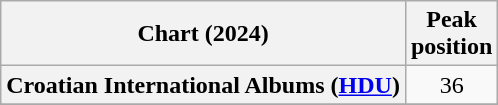<table class="wikitable sortable plainrowheaders" style="text-align:center">
<tr>
<th scope="col">Chart (2024)</th>
<th scope="col">Peak<br>position</th>
</tr>
<tr>
<th scope="row">Croatian International Albums (<a href='#'>HDU</a>)</th>
<td>36</td>
</tr>
<tr>
</tr>
<tr>
</tr>
<tr>
</tr>
<tr>
</tr>
</table>
